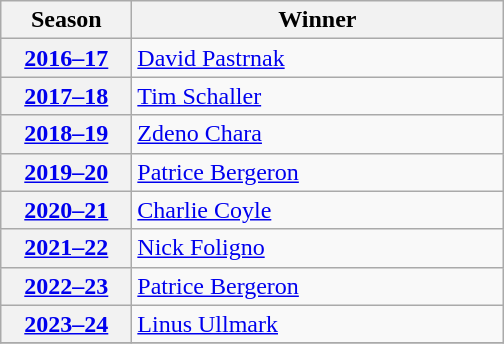<table class="wikitable">
<tr>
<th scope="col" style="width:5em">Season</th>
<th scope="col" style="width:15em">Winner</th>
</tr>
<tr>
<th scope="row"><a href='#'>2016–17</a></th>
<td><a href='#'>David Pastrnak</a></td>
</tr>
<tr>
<th scope="row"><a href='#'>2017–18</a></th>
<td><a href='#'>Tim Schaller</a></td>
</tr>
<tr>
<th scope="row"><a href='#'>2018–19</a></th>
<td><a href='#'>Zdeno Chara</a></td>
</tr>
<tr>
<th scope="row"><a href='#'>2019–20</a></th>
<td><a href='#'>Patrice Bergeron</a></td>
</tr>
<tr>
<th scope="row"><a href='#'>2020–21</a></th>
<td><a href='#'>Charlie Coyle</a></td>
</tr>
<tr>
<th scope="row"><a href='#'>2021–22</a></th>
<td><a href='#'>Nick Foligno</a></td>
</tr>
<tr>
<th scope="row"><a href='#'>2022–23</a></th>
<td><a href='#'>Patrice Bergeron</a></td>
</tr>
<tr>
<th scope="row"><a href='#'>2023–24</a></th>
<td><a href='#'>Linus Ullmark</a></td>
</tr>
<tr>
</tr>
</table>
